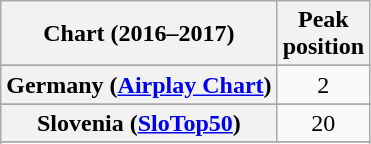<table class="wikitable sortable plainrowheaders" style="text-align:center">
<tr>
<th>Chart (2016–2017)</th>
<th>Peak<br>position</th>
</tr>
<tr>
</tr>
<tr>
</tr>
<tr>
</tr>
<tr>
</tr>
<tr>
</tr>
<tr>
<th scope="row">Germany (<a href='#'>Airplay Chart</a>)</th>
<td>2</td>
</tr>
<tr>
</tr>
<tr>
</tr>
<tr>
</tr>
<tr>
</tr>
<tr>
<th scope="row">Slovenia (<a href='#'>SloTop50</a>)</th>
<td>20</td>
</tr>
<tr>
</tr>
<tr>
</tr>
</table>
